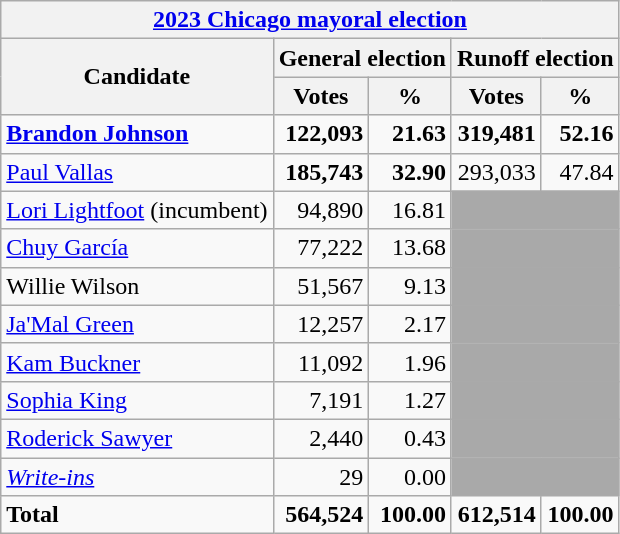<table class="wikitable">
<tr>
<th colspan=5><a href='#'>2023 Chicago mayoral election</a></th>
</tr>
<tr>
<th colspan="1" rowspan="2">Candidate</th>
<th colspan="2">General election</th>
<th colspan="2">Runoff election</th>
</tr>
<tr>
<th>Votes</th>
<th>%</th>
<th>Votes</th>
<th>%</th>
</tr>
<tr>
<td><strong><a href='#'>Brandon Johnson</a></strong></td>
<td align="right"><strong>122,093</strong></td>
<td align="right"><strong>21.63</strong></td>
<td align="right"><strong>319,481</strong></td>
<td align="right"><strong>52.16</strong></td>
</tr>
<tr>
<td><a href='#'>Paul Vallas</a></td>
<td align="right"><strong>185,743</strong></td>
<td align="right"><strong>32.90</strong></td>
<td align="right">293,033</td>
<td align="right">47.84</td>
</tr>
<tr>
<td><a href='#'>Lori Lightfoot</a> (incumbent)</td>
<td align="right">94,890</td>
<td align="right">16.81</td>
<td colspan=2 bgcolor=darkgray></td>
</tr>
<tr>
<td><a href='#'>Chuy García</a></td>
<td align="right">77,222</td>
<td align="right">13.68</td>
<td colspan=2 bgcolor=darkgray></td>
</tr>
<tr>
<td>Willie Wilson</td>
<td align="right">51,567</td>
<td align="right">9.13</td>
<td colspan=2 bgcolor=darkgray></td>
</tr>
<tr>
<td><a href='#'>Ja'Mal Green</a></td>
<td align="right">12,257</td>
<td align="right">2.17</td>
<td colspan=2 bgcolor=darkgray></td>
</tr>
<tr>
<td><a href='#'>Kam Buckner</a></td>
<td align="right">11,092</td>
<td align="right">1.96</td>
<td colspan=2 bgcolor=darkgray></td>
</tr>
<tr>
<td><a href='#'>Sophia King</a></td>
<td align="right">7,191</td>
<td align="right">1.27</td>
<td colspan=2 bgcolor=darkgray></td>
</tr>
<tr>
<td><a href='#'>Roderick Sawyer</a></td>
<td align="right">2,440</td>
<td align="right">0.43</td>
<td colspan=2 bgcolor=darkgray></td>
</tr>
<tr>
<td><em><a href='#'>Write-ins</a></em></td>
<td align="right">29</td>
<td align="right">0.00</td>
<td colspan=2 bgcolor=darkgray></td>
</tr>
<tr>
<td><strong>Total</strong></td>
<td align="right"><strong>564,524</strong></td>
<td align="right"><strong>100.00</strong></td>
<td align="right"><strong>612,514</strong></td>
<td align="right"><strong>100.00</strong></td>
</tr>
</table>
